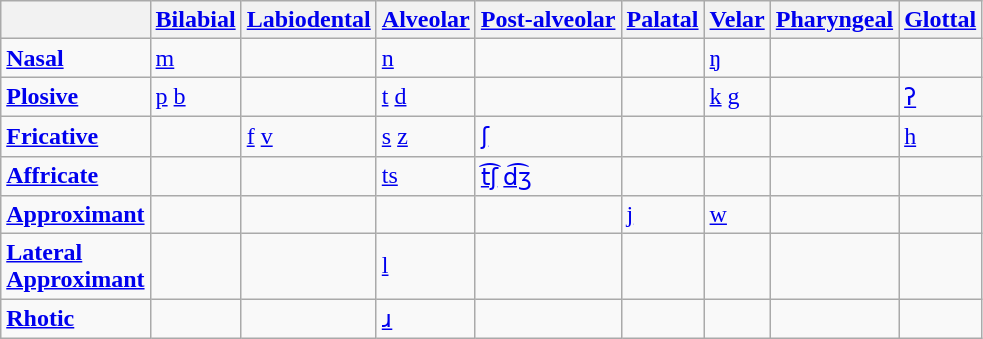<table class="wikitable">
<tr>
<th></th>
<th><a href='#'>Bilabial</a></th>
<th><a href='#'>Labiodental</a></th>
<th><a href='#'>Alveolar</a></th>
<th><a href='#'>Post-alveolar</a></th>
<th><a href='#'>Palatal</a></th>
<th><a href='#'>Velar</a></th>
<th><a href='#'>Pharyngeal</a></th>
<th><a href='#'>Glottal</a></th>
</tr>
<tr>
<td><strong><a href='#'>Nasal</a></strong></td>
<td><a href='#'>m</a></td>
<td></td>
<td><a href='#'>n</a></td>
<td></td>
<td></td>
<td><a href='#'>ŋ</a></td>
<td></td>
<td></td>
</tr>
<tr>
<td><strong><a href='#'>Plosive</a></strong></td>
<td><a href='#'>p</a>       <a href='#'>b</a></td>
<td></td>
<td><a href='#'>t</a>        <a href='#'>d</a></td>
<td></td>
<td></td>
<td><a href='#'>k</a>    <a href='#'>g</a></td>
<td></td>
<td><a href='#'>ʔ</a></td>
</tr>
<tr>
<td><strong><a href='#'>Fricative</a></strong></td>
<td></td>
<td><a href='#'>f</a>             <a href='#'>v</a></td>
<td><a href='#'>s</a>        <a href='#'>z</a></td>
<td><a href='#'>ʃ</a></td>
<td></td>
<td></td>
<td></td>
<td><a href='#'>h</a></td>
</tr>
<tr>
<td><strong><a href='#'>Affricate</a></strong></td>
<td></td>
<td></td>
<td><a href='#'>ts</a></td>
<td><a href='#'>t͡ʃ</a>            <a href='#'>d͡ʒ</a></td>
<td></td>
<td></td>
<td></td>
<td></td>
</tr>
<tr>
<td><strong><a href='#'>Approximant</a></strong></td>
<td></td>
<td></td>
<td></td>
<td></td>
<td><a href='#'>j</a></td>
<td><a href='#'>w</a></td>
<td></td>
<td></td>
</tr>
<tr>
<td><strong><a href='#'>Lateral</a></strong><br><strong><a href='#'>Approximant</a></strong></td>
<td></td>
<td></td>
<td><a href='#'>l</a></td>
<td></td>
<td></td>
<td></td>
<td></td>
<td></td>
</tr>
<tr>
<td><strong><a href='#'>Rhotic</a></strong></td>
<td></td>
<td></td>
<td><a href='#'>ɹ</a></td>
<td></td>
<td></td>
<td></td>
<td></td>
<td></td>
</tr>
</table>
